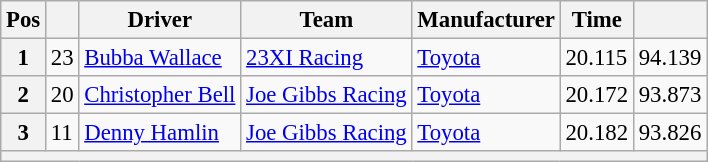<table class="wikitable" style="font-size:95%">
<tr>
<th>Pos</th>
<th></th>
<th>Driver</th>
<th>Team</th>
<th>Manufacturer</th>
<th>Time</th>
<th></th>
</tr>
<tr>
<th>1</th>
<td>23</td>
<td><a href='#'>Bubba Wallace</a></td>
<td><a href='#'>23XI Racing</a></td>
<td><a href='#'>Toyota</a></td>
<td>20.115</td>
<td>94.139</td>
</tr>
<tr>
<th>2</th>
<td>20</td>
<td><a href='#'>Christopher Bell</a></td>
<td><a href='#'>Joe Gibbs Racing</a></td>
<td><a href='#'>Toyota</a></td>
<td>20.172</td>
<td>93.873</td>
</tr>
<tr>
<th>3</th>
<td>11</td>
<td><a href='#'>Denny Hamlin</a></td>
<td><a href='#'>Joe Gibbs Racing</a></td>
<td><a href='#'>Toyota</a></td>
<td>20.182</td>
<td>93.826</td>
</tr>
<tr>
<th colspan="7"></th>
</tr>
</table>
